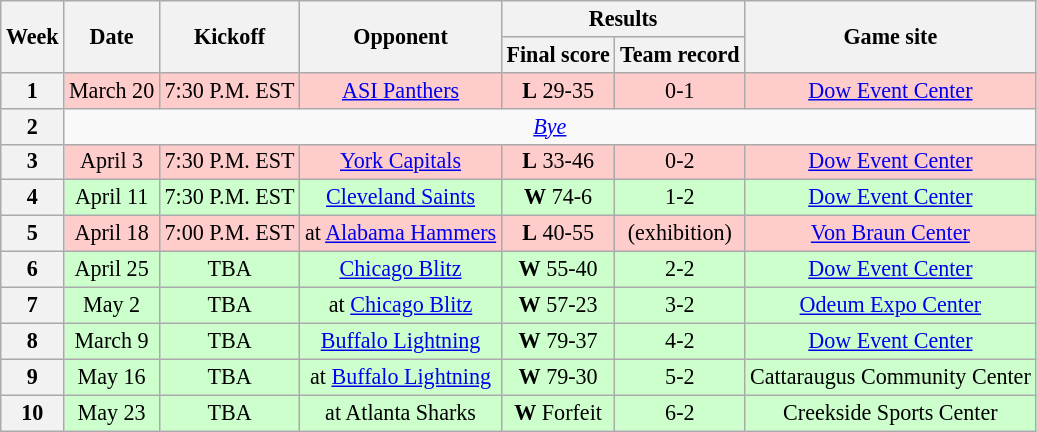<table class="wikitable" style="font-size: 92%;" "align=center">
<tr>
<th rowspan="2">Week</th>
<th rowspan="2">Date</th>
<th rowspan="2">Kickoff</th>
<th rowspan="2">Opponent</th>
<th colspan="2">Results</th>
<th rowspan="2">Game site</th>
</tr>
<tr>
<th>Final score</th>
<th>Team record</th>
</tr>
<tr style="background:#fcc">
<th>1</th>
<td style="text-align:center;">March 20</td>
<td style="text-align:center;">7:30 P.M. EST</td>
<td style="text-align:center;"><a href='#'>ASI Panthers</a></td>
<td style="text-align:center;"><strong>L</strong> 29-35</td>
<td style="text-align:center;">0-1</td>
<td style="text-align:center;"><a href='#'>Dow Event Center</a></td>
</tr>
<tr style=>
<th>2</th>
<td colspan="8" style="text-align:center;"><em><a href='#'>Bye</a></em></td>
</tr>
<tr style="background:#fcc">
<th>3</th>
<td style="text-align:center;">April 3</td>
<td style="text-align:center;">7:30 P.M. EST</td>
<td style="text-align:center;"><a href='#'>York Capitals</a></td>
<td style="text-align:center;"><strong>L</strong> 33-46</td>
<td style="text-align:center;">0-2</td>
<td style="text-align:center;"><a href='#'>Dow Event Center</a></td>
</tr>
<tr style="background:#cfc">
<th>4</th>
<td style="text-align:center;">April 11</td>
<td style="text-align:center;">7:30 P.M. EST</td>
<td style="text-align:center;"><a href='#'>Cleveland Saints</a></td>
<td style="text-align:center;"><strong>W</strong> 74-6</td>
<td style="text-align:center;">1-2</td>
<td style="text-align:center;"><a href='#'>Dow Event Center</a></td>
</tr>
<tr style="background:#fcc">
<th>5</th>
<td style="text-align:center;">April 18</td>
<td style="text-align:center;">7:00 P.M. EST</td>
<td style="text-align:center;">at <a href='#'>Alabama Hammers</a></td>
<td style="text-align:center;"><strong>L</strong> 40-55</td>
<td style="text-align:center;">(exhibition)</td>
<td style="text-align:center;"><a href='#'>Von Braun Center</a></td>
</tr>
<tr style="background:#cfc">
<th>6</th>
<td style="text-align:center;">April 25</td>
<td style="text-align:center;">TBA</td>
<td style="text-align:center;"><a href='#'>Chicago Blitz</a></td>
<td style="text-align:center;"><strong>W</strong> 55-40</td>
<td style="text-align:center;">2-2</td>
<td style="text-align:center;"><a href='#'>Dow Event Center</a></td>
</tr>
<tr style="background:#cfc">
<th>7</th>
<td style="text-align:center;">May 2</td>
<td style="text-align:center;">TBA</td>
<td style="text-align:center;">at <a href='#'>Chicago Blitz</a></td>
<td style="text-align:center;"><strong>W</strong> 57-23</td>
<td style="text-align:center;">3-2</td>
<td style="text-align:center;"><a href='#'>Odeum Expo Center</a></td>
</tr>
<tr style="background:#cfc">
<th>8</th>
<td style="text-align:center;">March 9</td>
<td style="text-align:center;">TBA</td>
<td style="text-align:center;"><a href='#'>Buffalo Lightning</a></td>
<td style="text-align:center;"><strong>W</strong> 79-37</td>
<td style="text-align:center;">4-2</td>
<td style="text-align:center;"><a href='#'>Dow Event Center</a></td>
</tr>
<tr style="background:#cfc">
<th>9</th>
<td style="text-align:center;">May 16</td>
<td style="text-align:center;">TBA</td>
<td style="text-align:center;">at <a href='#'>Buffalo Lightning</a></td>
<td style="text-align:center;"><strong>W</strong> 79-30</td>
<td style="text-align:center;">5-2</td>
<td style="text-align:center;">Cattaraugus Community Center</td>
</tr>
<tr style="background:#cfc">
<th>10</th>
<td style="text-align:center;">May 23</td>
<td style="text-align:center;">TBA</td>
<td style="text-align:center;">at Atlanta Sharks</td>
<td style="text-align:center;"><strong>W</strong> Forfeit</td>
<td style="text-align:center;">6-2</td>
<td style="text-align:center;">Creekside Sports Center</td>
</tr>
</table>
